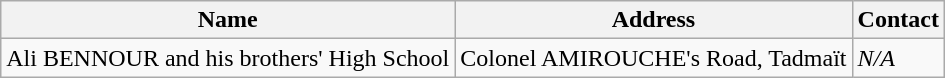<table class="wikitable">
<tr>
<th>Name</th>
<th>Address</th>
<th>Contact</th>
</tr>
<tr>
<td>Ali BENNOUR and his brothers' High School</td>
<td>Colonel AMIROUCHE's Road, Tadmaït</td>
<td><em>N/A</em></td>
</tr>
</table>
